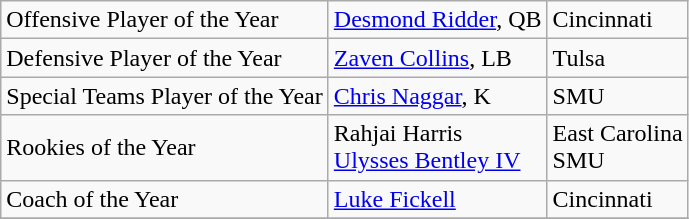<table class="wikitable">
<tr>
<td>Offensive Player of the Year</td>
<td><a href='#'>Desmond Ridder</a>, QB</td>
<td>Cincinnati</td>
</tr>
<tr>
<td>Defensive Player of the Year</td>
<td><a href='#'>Zaven Collins</a>, LB</td>
<td>Tulsa</td>
</tr>
<tr>
<td>Special Teams Player of the Year</td>
<td><a href='#'>Chris Naggar</a>, K</td>
<td>SMU</td>
</tr>
<tr>
<td>Rookies of the Year</td>
<td>Rahjai Harris <br> <a href='#'>Ulysses Bentley IV</a></td>
<td>East Carolina <br> SMU</td>
</tr>
<tr>
<td>Coach of the Year</td>
<td><a href='#'>Luke Fickell</a></td>
<td>Cincinnati</td>
</tr>
<tr>
</tr>
</table>
